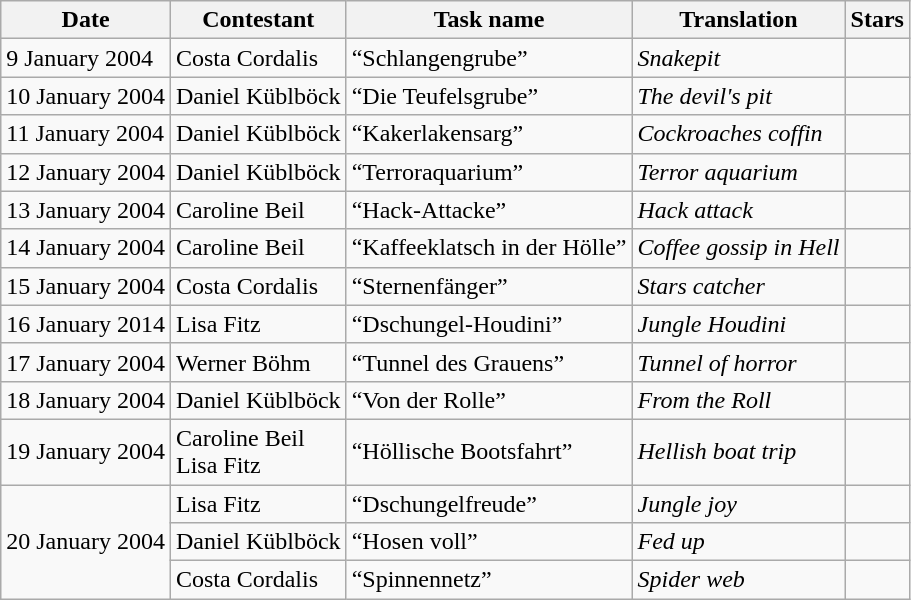<table class="wikitable">
<tr>
<th>Date</th>
<th>Contestant</th>
<th>Task name</th>
<th>Translation</th>
<th>Stars</th>
</tr>
<tr>
<td>9 January 2004</td>
<td>Costa Cordalis</td>
<td>“Schlangengrube”</td>
<td><em>Snakepit</em></td>
<td></td>
</tr>
<tr>
<td>10 January 2004</td>
<td>Daniel Küblböck</td>
<td>“Die Teufelsgrube”</td>
<td><em>The devil's pit</em></td>
<td></td>
</tr>
<tr>
<td>11 January 2004</td>
<td>Daniel Küblböck</td>
<td>“Kakerlakensarg”</td>
<td><em>Cockroaches coffin</em></td>
<td></td>
</tr>
<tr>
<td>12 January 2004</td>
<td>Daniel Küblböck</td>
<td>“Terroraquarium”</td>
<td><em>Terror aquarium</em></td>
<td></td>
</tr>
<tr>
<td>13 January 2004</td>
<td>Caroline Beil</td>
<td>“Hack-Attacke”</td>
<td><em>Hack attack</em></td>
<td></td>
</tr>
<tr>
<td>14 January 2004</td>
<td>Caroline Beil</td>
<td>“Kaffeeklatsch in der Hölle”</td>
<td><em>Coffee gossip in Hell</em></td>
<td></td>
</tr>
<tr>
<td>15 January 2004</td>
<td>Costa Cordalis</td>
<td>“Sternenfänger”</td>
<td><em>Stars catcher</em></td>
<td></td>
</tr>
<tr>
<td>16 January 2014</td>
<td>Lisa Fitz</td>
<td>“Dschungel-Houdini”</td>
<td><em>Jungle Houdini</em></td>
<td></td>
</tr>
<tr>
<td>17 January 2004</td>
<td>Werner Böhm</td>
<td>“Tunnel des Grauens”</td>
<td><em>Tunnel of horror</em></td>
<td></td>
</tr>
<tr>
<td>18 January 2004</td>
<td>Daniel Küblböck</td>
<td>“Von der Rolle”</td>
<td><em>From the Roll</em></td>
<td></td>
</tr>
<tr>
<td>19 January 2004</td>
<td>Caroline Beil<br>Lisa Fitz</td>
<td>“Höllische Bootsfahrt”</td>
<td><em>Hellish boat trip</em></td>
<td></td>
</tr>
<tr>
<td rowspan=3>20 January 2004</td>
<td>Lisa Fitz</td>
<td>“Dschungelfreude”</td>
<td><em>Jungle joy</em></td>
<td></td>
</tr>
<tr>
<td>Daniel Küblböck</td>
<td>“Hosen voll”</td>
<td><em>Fed up</em></td>
<td></td>
</tr>
<tr>
<td>Costa Cordalis</td>
<td>“Spinnennetz”</td>
<td><em>Spider web</em></td>
<td></td>
</tr>
</table>
